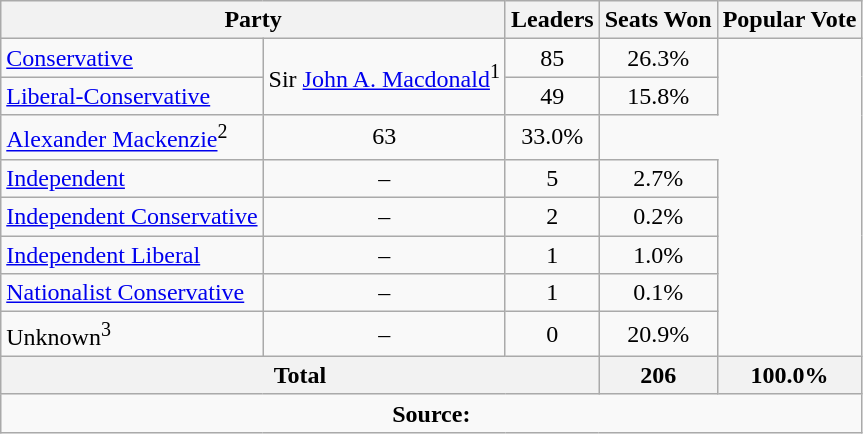<table class="wikitable">
<tr>
<th colspan="2">Party</th>
<th>Leaders</th>
<th>Seats Won</th>
<th>Popular Vote</th>
</tr>
<tr>
<td><a href='#'>Conservative</a></td>
<td rowspan=2>Sir <a href='#'>John A. Macdonald</a><sup>1</sup></td>
<td align=center>85</td>
<td align=center>26.3%</td>
</tr>
<tr>
<td><a href='#'>Liberal-Conservative</a></td>
<td align=center>49</td>
<td align=center>15.8%</td>
</tr>
<tr>
<td><a href='#'>Alexander Mackenzie</a><sup>2</sup></td>
<td align=center>63</td>
<td align=center>33.0%</td>
</tr>
<tr>
<td><a href='#'>Independent</a></td>
<td align=center>–</td>
<td align=center>5</td>
<td align=center>2.7%</td>
</tr>
<tr>
<td><a href='#'>Independent Conservative</a></td>
<td align=center>–</td>
<td align=center>2</td>
<td align=center>0.2%</td>
</tr>
<tr>
<td><a href='#'>Independent Liberal</a></td>
<td align=center>–</td>
<td align=center>1</td>
<td align=center>1.0%</td>
</tr>
<tr>
<td><a href='#'>Nationalist Conservative</a></td>
<td align=center>–</td>
<td align=center>1</td>
<td align=center>0.1%</td>
</tr>
<tr>
<td>Unknown<sup>3</sup></td>
<td align=center>–</td>
<td align=center>0</td>
<td align=center>20.9%</td>
</tr>
<tr>
<th colspan=3 align=left>Total</th>
<th align=right>206</th>
<th align=right>100.0%</th>
</tr>
<tr>
<td align="center" colspan=5><strong>Source:</strong>  </td>
</tr>
</table>
